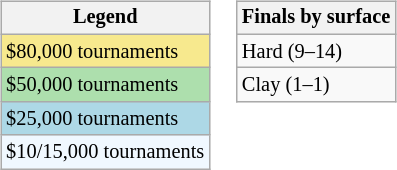<table>
<tr valign=top>
<td><br><table class=wikitable style="font-size:85%">
<tr>
<th>Legend</th>
</tr>
<tr style="background:#f7e98e;">
<td>$80,000 tournaments</td>
</tr>
<tr style="background:#addfad;">
<td>$50,000 tournaments</td>
</tr>
<tr style="background:lightblue;">
<td>$25,000 tournaments</td>
</tr>
<tr style="background:#f0f8ff;">
<td>$10/15,000 tournaments</td>
</tr>
</table>
</td>
<td><br><table class=wikitable style="font-size:85%">
<tr>
<th>Finals by surface</th>
</tr>
<tr>
<td>Hard (9–14)</td>
</tr>
<tr>
<td>Clay (1–1)</td>
</tr>
</table>
</td>
</tr>
</table>
